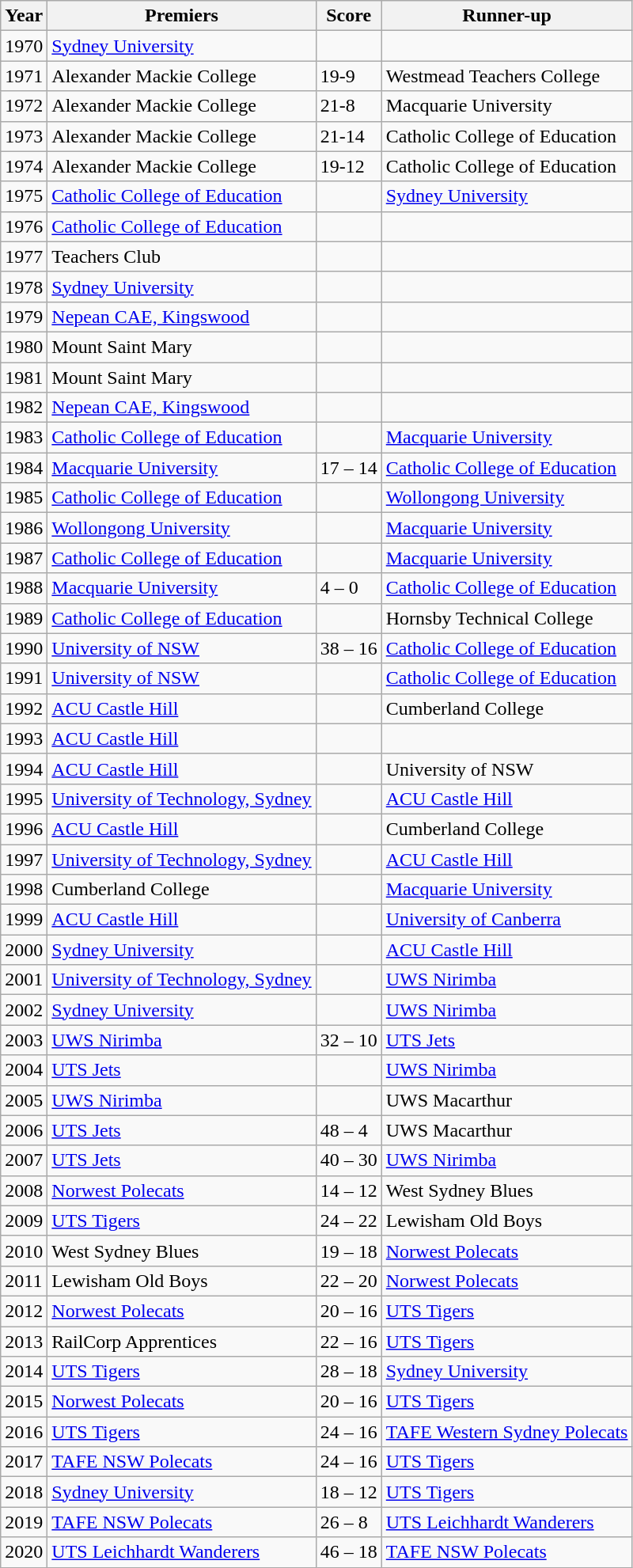<table class="wikitable">
<tr>
<th>Year</th>
<th>Premiers</th>
<th>Score</th>
<th>Runner-up</th>
</tr>
<tr>
<td>1970</td>
<td><a href='#'>Sydney University</a></td>
<td></td>
<td></td>
</tr>
<tr>
<td>1971</td>
<td>Alexander Mackie College</td>
<td>19-9</td>
<td>Westmead Teachers College</td>
</tr>
<tr>
<td>1972</td>
<td>Alexander Mackie College</td>
<td>21-8</td>
<td>Macquarie University</td>
</tr>
<tr>
<td>1973</td>
<td>Alexander Mackie College</td>
<td>21-14</td>
<td>Catholic College of Education</td>
</tr>
<tr>
<td>1974</td>
<td>Alexander Mackie College</td>
<td>19-12</td>
<td>Catholic College of Education</td>
</tr>
<tr>
<td>1975</td>
<td><a href='#'>Catholic College of Education</a></td>
<td></td>
<td><a href='#'>Sydney University</a></td>
</tr>
<tr>
<td>1976</td>
<td><a href='#'>Catholic College of Education</a></td>
<td></td>
<td></td>
</tr>
<tr>
<td>1977</td>
<td>Teachers Club</td>
<td></td>
<td></td>
</tr>
<tr>
<td>1978</td>
<td><a href='#'>Sydney University</a></td>
<td></td>
<td></td>
</tr>
<tr>
<td>1979</td>
<td><a href='#'>Nepean CAE, Kingswood</a></td>
<td></td>
<td></td>
</tr>
<tr>
<td>1980</td>
<td>Mount Saint Mary</td>
<td></td>
<td></td>
</tr>
<tr>
<td>1981</td>
<td>Mount Saint Mary</td>
<td></td>
<td></td>
</tr>
<tr>
<td>1982</td>
<td><a href='#'>Nepean CAE, Kingswood</a></td>
<td></td>
<td></td>
</tr>
<tr>
<td>1983</td>
<td><a href='#'>Catholic College of Education</a></td>
<td></td>
<td><a href='#'>Macquarie University</a></td>
</tr>
<tr>
<td>1984</td>
<td><a href='#'>Macquarie University</a></td>
<td>17 – 14</td>
<td><a href='#'>Catholic College of Education</a></td>
</tr>
<tr>
<td>1985</td>
<td><a href='#'>Catholic College of Education</a></td>
<td></td>
<td><a href='#'>Wollongong University</a></td>
</tr>
<tr>
<td>1986</td>
<td><a href='#'>Wollongong University</a></td>
<td></td>
<td><a href='#'>Macquarie University</a></td>
</tr>
<tr>
<td>1987</td>
<td><a href='#'>Catholic College of Education</a></td>
<td></td>
<td><a href='#'>Macquarie University</a></td>
</tr>
<tr>
<td>1988</td>
<td><a href='#'>Macquarie University</a></td>
<td>4 – 0</td>
<td><a href='#'>Catholic College of Education</a></td>
</tr>
<tr>
<td>1989</td>
<td><a href='#'>Catholic College of Education</a></td>
<td></td>
<td>Hornsby Technical College</td>
</tr>
<tr>
<td>1990</td>
<td><a href='#'>University of NSW</a></td>
<td>38 – 16</td>
<td><a href='#'>Catholic College of Education</a></td>
</tr>
<tr>
<td>1991</td>
<td><a href='#'>University of NSW</a></td>
<td></td>
<td><a href='#'>Catholic College of Education</a></td>
</tr>
<tr>
<td>1992</td>
<td><a href='#'>ACU Castle Hill</a></td>
<td></td>
<td>Cumberland College</td>
</tr>
<tr>
<td>1993</td>
<td><a href='#'>ACU Castle Hill</a></td>
<td></td>
<td></td>
</tr>
<tr>
<td>1994</td>
<td><a href='#'>ACU Castle Hill</a></td>
<td></td>
<td>University of NSW</td>
</tr>
<tr>
<td>1995</td>
<td><a href='#'>University of Technology, Sydney</a></td>
<td></td>
<td><a href='#'>ACU Castle Hill</a></td>
</tr>
<tr>
<td>1996</td>
<td><a href='#'>ACU Castle Hill</a></td>
<td></td>
<td>Cumberland College</td>
</tr>
<tr>
<td>1997</td>
<td><a href='#'>University of Technology, Sydney</a></td>
<td></td>
<td><a href='#'>ACU Castle Hill</a></td>
</tr>
<tr>
<td>1998</td>
<td>Cumberland College</td>
<td></td>
<td><a href='#'>Macquarie University</a></td>
</tr>
<tr>
<td>1999</td>
<td><a href='#'>ACU Castle Hill</a></td>
<td></td>
<td><a href='#'>University of Canberra</a></td>
</tr>
<tr>
<td>2000</td>
<td><a href='#'>Sydney University</a></td>
<td></td>
<td><a href='#'>ACU Castle Hill</a></td>
</tr>
<tr>
<td>2001</td>
<td><a href='#'>University of Technology, Sydney</a></td>
<td></td>
<td><a href='#'>UWS Nirimba</a></td>
</tr>
<tr>
<td>2002</td>
<td><a href='#'>Sydney University</a></td>
<td></td>
<td><a href='#'>UWS Nirimba</a></td>
</tr>
<tr>
<td>2003</td>
<td><a href='#'>UWS Nirimba</a></td>
<td>32 – 10</td>
<td><a href='#'>UTS Jets</a></td>
</tr>
<tr>
<td>2004</td>
<td><a href='#'>UTS Jets</a></td>
<td></td>
<td><a href='#'>UWS Nirimba</a></td>
</tr>
<tr>
<td>2005</td>
<td><a href='#'>UWS Nirimba</a></td>
<td></td>
<td>UWS Macarthur</td>
</tr>
<tr>
<td>2006</td>
<td><a href='#'>UTS Jets</a></td>
<td>48 – 4</td>
<td>UWS Macarthur</td>
</tr>
<tr>
<td>2007</td>
<td><a href='#'>UTS Jets</a></td>
<td>40 – 30</td>
<td><a href='#'>UWS Nirimba</a></td>
</tr>
<tr>
<td>2008</td>
<td><a href='#'>Norwest Polecats</a></td>
<td>14 – 12</td>
<td>West Sydney Blues</td>
</tr>
<tr>
<td>2009</td>
<td><a href='#'>UTS Tigers</a></td>
<td>24 – 22</td>
<td>Lewisham Old Boys</td>
</tr>
<tr>
<td>2010</td>
<td>West Sydney Blues</td>
<td>19 – 18</td>
<td><a href='#'>Norwest Polecats</a></td>
</tr>
<tr>
<td>2011</td>
<td>Lewisham Old Boys</td>
<td>22 – 20</td>
<td><a href='#'>Norwest Polecats</a></td>
</tr>
<tr>
<td>2012</td>
<td><a href='#'>Norwest Polecats</a></td>
<td>20 – 16</td>
<td><a href='#'>UTS Tigers</a></td>
</tr>
<tr>
<td>2013</td>
<td>RailCorp Apprentices</td>
<td>22 – 16</td>
<td><a href='#'>UTS Tigers</a></td>
</tr>
<tr>
<td>2014</td>
<td><a href='#'>UTS Tigers</a></td>
<td>28 – 18</td>
<td><a href='#'>Sydney University</a></td>
</tr>
<tr>
<td>2015</td>
<td><a href='#'>Norwest Polecats</a></td>
<td>20 – 16</td>
<td><a href='#'>UTS Tigers</a></td>
</tr>
<tr>
<td>2016</td>
<td><a href='#'>UTS Tigers</a></td>
<td>24 – 16</td>
<td><a href='#'>TAFE Western Sydney Polecats</a></td>
</tr>
<tr>
<td>2017</td>
<td><a href='#'>TAFE NSW Polecats</a></td>
<td>24 – 16</td>
<td><a href='#'>UTS Tigers</a></td>
</tr>
<tr>
<td>2018</td>
<td><a href='#'>Sydney University</a></td>
<td>18 – 12</td>
<td><a href='#'>UTS Tigers</a></td>
</tr>
<tr>
<td>2019</td>
<td><a href='#'>TAFE NSW Polecats</a></td>
<td>26 – 8</td>
<td><a href='#'>UTS Leichhardt Wanderers</a></td>
</tr>
<tr>
<td>2020</td>
<td><a href='#'>UTS Leichhardt Wanderers</a></td>
<td>46 – 18</td>
<td><a href='#'>TAFE NSW Polecats</a></td>
</tr>
</table>
